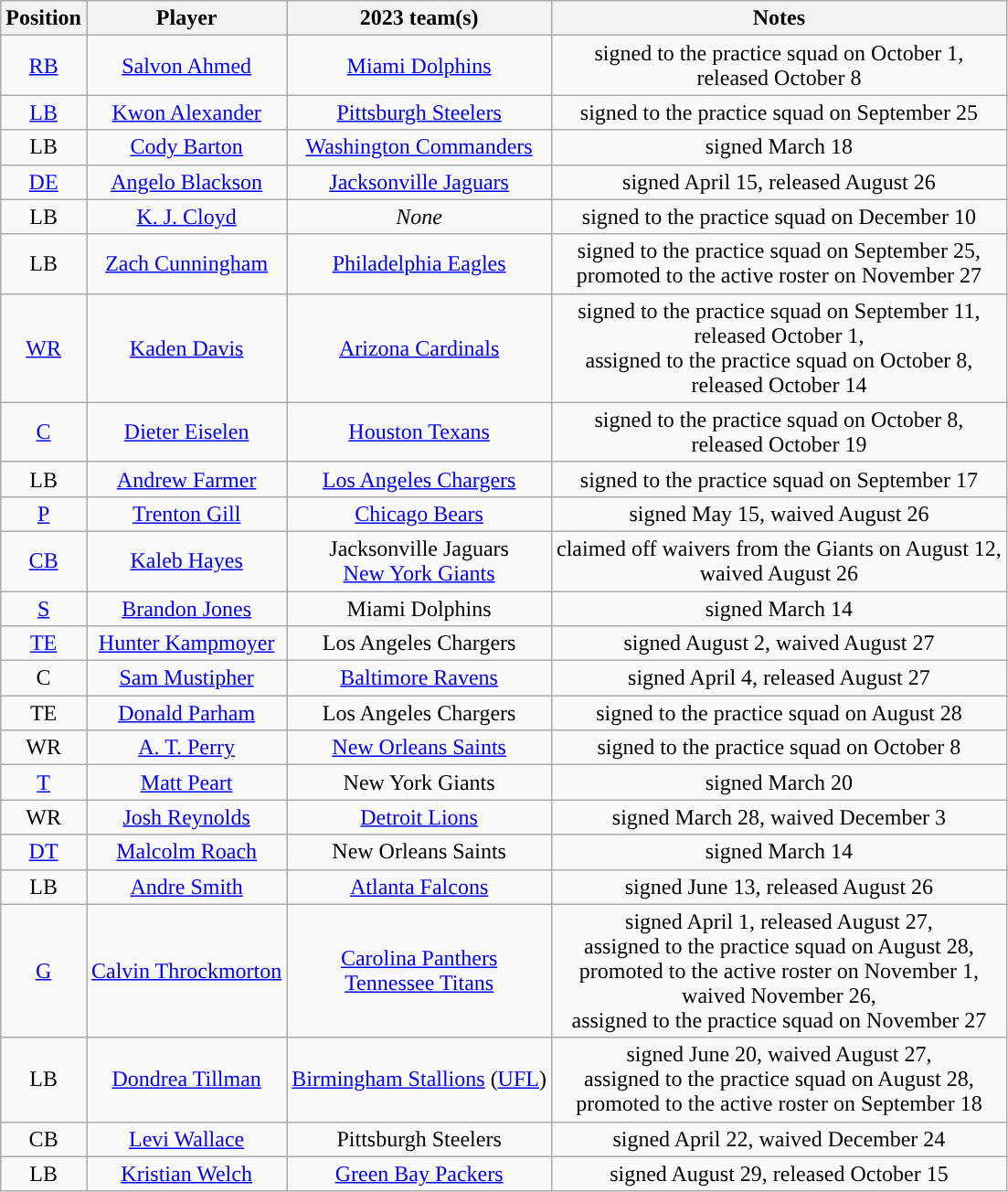<table class="wikitable" style="text-align:center">
<tr>
<th>Position</th>
<th>Player</th>
<th>2023 team(s)</th>
<th>Notes</th>
</tr>
<tr>
<td><a href='#'>RB</a></td>
<td><a href='#'>Salvon Ahmed</a></td>
<td><a href='#'>Miami Dolphins</a></td>
<td>signed to the practice squad on October 1,<br>released October 8</td>
</tr>
<tr>
<td><a href='#'>LB</a></td>
<td><a href='#'>Kwon Alexander</a></td>
<td><a href='#'>Pittsburgh Steelers</a></td>
<td>signed to the practice squad on September 25</td>
</tr>
<tr>
<td>LB</td>
<td><a href='#'>Cody Barton</a></td>
<td><a href='#'>Washington Commanders</a></td>
<td>signed March 18</td>
</tr>
<tr>
<td><a href='#'>DE</a></td>
<td><a href='#'>Angelo Blackson</a></td>
<td><a href='#'>Jacksonville Jaguars</a></td>
<td>signed April 15, released August 26</td>
</tr>
<tr>
<td>LB</td>
<td><a href='#'>K. J. Cloyd</a></td>
<td><em>None</em></td>
<td>signed to the practice squad on December 10</td>
</tr>
<tr>
<td>LB</td>
<td><a href='#'>Zach Cunningham</a></td>
<td><a href='#'>Philadelphia Eagles</a></td>
<td>signed to the practice squad on September 25,<br>promoted to the active roster on November 27</td>
</tr>
<tr>
<td><a href='#'>WR</a></td>
<td><a href='#'>Kaden Davis</a></td>
<td><a href='#'>Arizona Cardinals</a></td>
<td>signed to the practice squad on September 11,<br>released October 1,<br>assigned to the practice squad on October 8,<br>released October 14</td>
</tr>
<tr>
<td><a href='#'>C</a></td>
<td><a href='#'>Dieter Eiselen</a></td>
<td><a href='#'>Houston Texans</a></td>
<td>signed to the practice squad on October 8,<br>released October 19</td>
</tr>
<tr>
<td>LB</td>
<td><a href='#'>Andrew Farmer</a></td>
<td><a href='#'>Los Angeles Chargers</a></td>
<td>signed to the practice squad on September 17</td>
</tr>
<tr>
<td><a href='#'>P</a></td>
<td><a href='#'>Trenton Gill</a></td>
<td><a href='#'>Chicago Bears</a></td>
<td>signed May 15, waived August 26</td>
</tr>
<tr>
<td><a href='#'>CB</a></td>
<td><a href='#'>Kaleb Hayes</a></td>
<td>Jacksonville Jaguars<br><a href='#'>New York Giants</a></td>
<td>claimed off waivers from the Giants on August 12,<br>waived August 26</td>
</tr>
<tr>
<td><a href='#'>S</a></td>
<td><a href='#'>Brandon Jones</a></td>
<td>Miami Dolphins</td>
<td>signed March 14</td>
</tr>
<tr>
<td><a href='#'>TE</a></td>
<td><a href='#'>Hunter Kampmoyer</a></td>
<td>Los Angeles Chargers</td>
<td>signed August 2, waived August 27</td>
</tr>
<tr>
<td>C</td>
<td><a href='#'>Sam Mustipher</a></td>
<td><a href='#'>Baltimore Ravens</a></td>
<td>signed April 4, released August 27</td>
</tr>
<tr>
<td>TE</td>
<td><a href='#'>Donald Parham</a></td>
<td>Los Angeles Chargers</td>
<td>signed to the practice squad on August 28</td>
</tr>
<tr>
<td>WR</td>
<td><a href='#'>A. T. Perry</a></td>
<td><a href='#'>New Orleans Saints</a></td>
<td>signed to the practice squad on October 8</td>
</tr>
<tr>
<td><a href='#'>T</a></td>
<td><a href='#'>Matt Peart</a></td>
<td>New York Giants</td>
<td>signed March 20</td>
</tr>
<tr>
<td>WR</td>
<td><a href='#'>Josh Reynolds</a></td>
<td><a href='#'>Detroit Lions</a></td>
<td>signed March 28, waived December 3</td>
</tr>
<tr>
<td><a href='#'>DT</a></td>
<td><a href='#'>Malcolm Roach</a></td>
<td>New Orleans Saints</td>
<td>signed March 14</td>
</tr>
<tr>
<td>LB</td>
<td><a href='#'>Andre Smith</a></td>
<td><a href='#'>Atlanta Falcons</a></td>
<td>signed June 13, released August 26</td>
</tr>
<tr>
<td><a href='#'>G</a></td>
<td><a href='#'>Calvin Throckmorton</a></td>
<td><a href='#'>Carolina Panthers</a><br><a href='#'>Tennessee Titans</a></td>
<td>signed April 1, released August 27,<br>assigned to the practice squad on August 28,<br>promoted to the active roster on November 1,<br> waived November 26,<br>assigned to the practice squad on November 27</td>
</tr>
<tr>
<td>LB</td>
<td><a href='#'>Dondrea Tillman</a></td>
<td><a href='#'>Birmingham Stallions</a> (<a href='#'>UFL</a>)</td>
<td>signed June 20, waived August 27,<br>assigned to the practice squad on August 28,<br>promoted to the active roster on September 18</td>
</tr>
<tr>
<td>CB</td>
<td><a href='#'>Levi Wallace</a></td>
<td>Pittsburgh Steelers</td>
<td>signed April 22, waived December 24</td>
</tr>
<tr>
<td>LB</td>
<td><a href='#'>Kristian Welch</a></td>
<td><a href='#'>Green Bay Packers</a></td>
<td>signed August 29, released October 15</td>
</tr>
</table>
